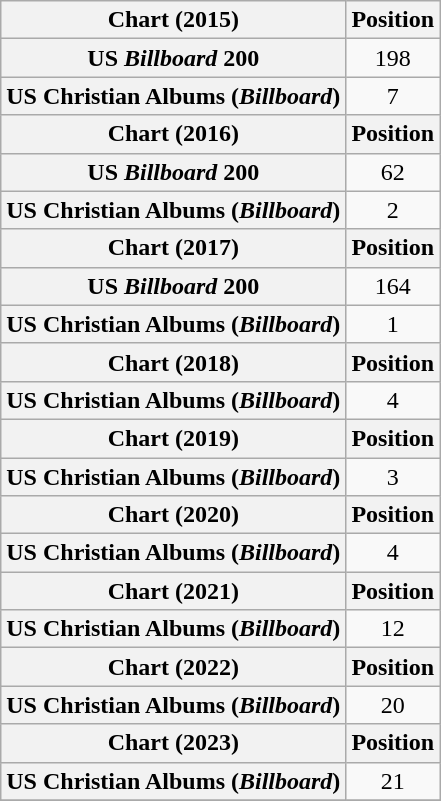<table class="wikitable plainrowheaders" style="text-align:center">
<tr>
<th scope="col">Chart (2015)</th>
<th scope="col">Position</th>
</tr>
<tr>
<th scope="row">US <em>Billboard</em> 200</th>
<td>198</td>
</tr>
<tr>
<th scope="row">US Christian Albums (<em>Billboard</em>)</th>
<td>7</td>
</tr>
<tr>
<th scope="col">Chart (2016)</th>
<th scope="col">Position</th>
</tr>
<tr>
<th scope="row">US <em>Billboard</em> 200</th>
<td>62</td>
</tr>
<tr>
<th scope="row">US Christian Albums (<em>Billboard</em>)</th>
<td>2</td>
</tr>
<tr>
<th scope="col">Chart (2017)</th>
<th scope="col">Position</th>
</tr>
<tr>
<th scope="row">US <em>Billboard</em> 200</th>
<td>164</td>
</tr>
<tr>
<th scope="row">US Christian Albums (<em>Billboard</em>)</th>
<td>1</td>
</tr>
<tr>
<th scope="col">Chart (2018)</th>
<th scope="col">Position</th>
</tr>
<tr>
<th scope="row">US Christian Albums (<em>Billboard</em>)</th>
<td>4</td>
</tr>
<tr>
<th scope="col">Chart (2019)</th>
<th scope="col">Position</th>
</tr>
<tr>
<th scope="row">US Christian Albums (<em>Billboard</em>)</th>
<td>3</td>
</tr>
<tr>
<th scope="col">Chart (2020)</th>
<th scope="col">Position</th>
</tr>
<tr>
<th scope="row">US Christian Albums (<em>Billboard</em>)</th>
<td>4</td>
</tr>
<tr>
<th scope="col">Chart (2021)</th>
<th scope="col">Position</th>
</tr>
<tr>
<th scope="row">US Christian Albums (<em>Billboard</em>)</th>
<td>12</td>
</tr>
<tr>
<th scope="col">Chart (2022)</th>
<th scope="col">Position</th>
</tr>
<tr>
<th scope="row">US Christian Albums (<em>Billboard</em>)</th>
<td>20</td>
</tr>
<tr>
<th scope="col">Chart (2023)</th>
<th scope="col">Position</th>
</tr>
<tr>
<th scope="row">US Christian Albums (<em>Billboard</em>)</th>
<td>21</td>
</tr>
<tr>
</tr>
</table>
